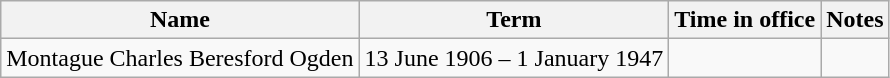<table class="wikitable">
<tr>
<th>Name</th>
<th>Term</th>
<th>Time in office</th>
<th>Notes</th>
</tr>
<tr>
<td>Montague Charles Beresford Ogden</td>
<td>13 June 1906 – 1 January 1947</td>
<td></td>
<td></td>
</tr>
</table>
